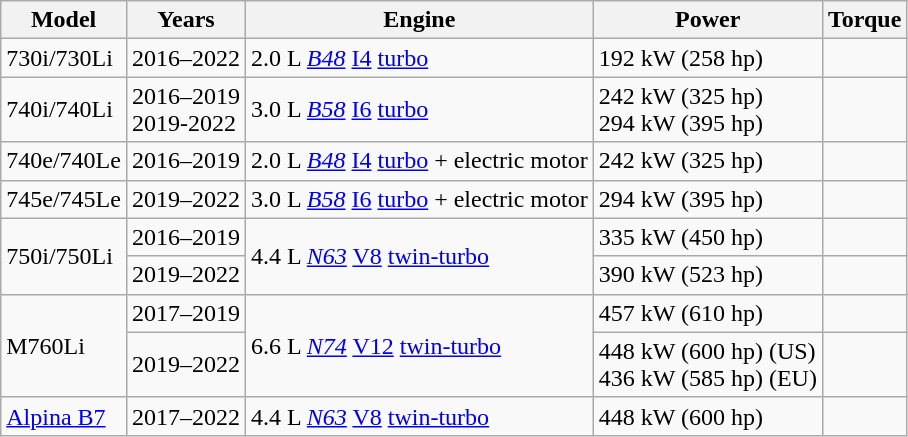<table class="wikitable sortable">
<tr>
<th>Model</th>
<th>Years</th>
<th>Engine</th>
<th>Power</th>
<th>Torque</th>
</tr>
<tr>
<td>730i/730Li</td>
<td>2016–2022</td>
<td>2.0 L <em><a href='#'>B48</a></em> <a href='#'>I4</a> <a href='#'>turbo</a></td>
<td>192 kW (258 hp)</td>
<td></td>
</tr>
<tr>
<td>740i/740Li</td>
<td>2016–2019<br>2019-2022</td>
<td>3.0 L <em><a href='#'>B58</a></em> <a href='#'>I6</a> <a href='#'>turbo</a></td>
<td>242 kW (325 hp)<br>294 kW (395 hp)</td>
<td></td>
</tr>
<tr>
<td>740e/740Le</td>
<td>2016–2019</td>
<td>2.0 L <em><a href='#'>B48</a></em> <a href='#'>I4</a> <a href='#'>turbo</a> + electric motor</td>
<td>242 kW (325 hp)</td>
<td></td>
</tr>
<tr>
<td>745e/745Le</td>
<td>2019–2022</td>
<td>3.0 L <em><a href='#'>B58</a></em> <a href='#'>I6</a> <a href='#'>turbo</a> + electric motor</td>
<td>294 kW (395 hp)</td>
<td></td>
</tr>
<tr>
<td rowspan="2">750i/750Li</td>
<td>2016–2019</td>
<td rowspan="2">4.4 L <em><a href='#'>N63</a></em> <a href='#'>V8</a> <a href='#'>twin-turbo</a></td>
<td>335 kW (450 hp)</td>
<td></td>
</tr>
<tr>
<td>2019–2022</td>
<td>390 kW (523 hp)</td>
<td></td>
</tr>
<tr>
<td rowspan="2">M760Li</td>
<td>2017–2019</td>
<td rowspan="2">6.6 L <em><a href='#'>N74</a></em> <a href='#'>V12</a> <a href='#'>twin-turbo</a></td>
<td>457 kW (610 hp)</td>
<td></td>
</tr>
<tr>
<td>2019–2022</td>
<td>448 kW (600 hp) (US)<br>436 kW (585 hp) (EU)</td>
<td></td>
</tr>
<tr>
<td><a href='#'>Alpina B7</a></td>
<td>2017–2022</td>
<td>4.4 L <em><a href='#'>N63</a></em> <a href='#'>V8</a> <a href='#'>twin-turbo</a></td>
<td>448 kW (600 hp)</td>
<td></td>
</tr>
</table>
